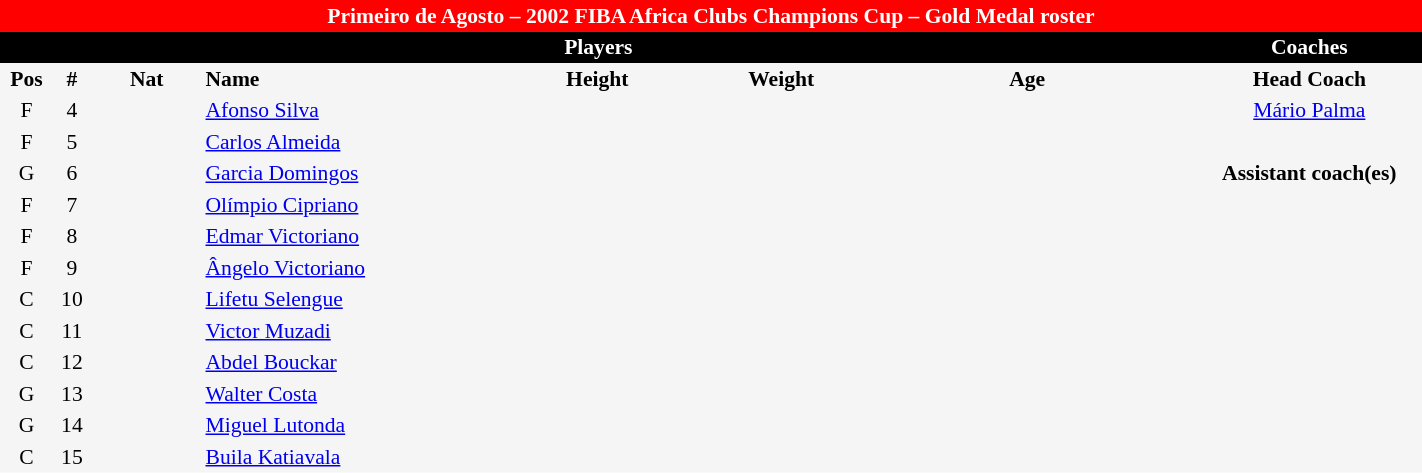<table border=0 cellpadding=2 cellspacing=0  |- bgcolor=#f5f5f5 style="text-align:center; font-size:90%;" width=75%>
<tr>
<td colspan="8" style="background: red; color: white"><strong>Primeiro de Agosto – 2002 FIBA Africa Clubs Champions Cup – Gold Medal roster</strong></td>
</tr>
<tr>
<td colspan="7" style="background: black; color: white"><strong>Players</strong></td>
<td style="background: black; color: white"><strong>Coaches</strong></td>
</tr>
<tr style="background=#f5f5f5; color: black">
<th width=5px>Pos</th>
<th width=5px>#</th>
<th width=50px>Nat</th>
<th width=135px align=left>Name</th>
<th width=100px>Height</th>
<th width=70px>Weight</th>
<th width=160px>Age</th>
<th width=105px>Head Coach</th>
</tr>
<tr>
<td>F</td>
<td>4</td>
<td></td>
<td align=left><a href='#'>Afonso Silva</a></td>
<td><span></span></td>
<td><span></span></td>
<td><span></span></td>
<td> <a href='#'>Mário Palma</a></td>
</tr>
<tr>
<td>F</td>
<td>5</td>
<td></td>
<td align=left><a href='#'>Carlos Almeida</a></td>
<td><span></span></td>
<td><span></span></td>
<td><span></span></td>
</tr>
<tr>
<td>G</td>
<td>6</td>
<td></td>
<td align=left><a href='#'>Garcia Domingos</a></td>
<td><span></span></td>
<td><span></span></td>
<td><span></span></td>
<td><strong>Assistant coach(es)</strong></td>
</tr>
<tr>
<td>F</td>
<td>7</td>
<td></td>
<td align=left><a href='#'>Olímpio Cipriano</a></td>
<td><span></span></td>
<td><span></span></td>
<td><span></span></td>
</tr>
<tr>
<td>F</td>
<td>8</td>
<td></td>
<td align=left><a href='#'>Edmar Victoriano</a></td>
<td><span></span></td>
<td><span></span></td>
<td><span></span></td>
</tr>
<tr>
<td>F</td>
<td>9</td>
<td></td>
<td align=left><a href='#'>Ângelo Victoriano</a></td>
<td><span></span></td>
<td><span></span></td>
<td><span></span></td>
</tr>
<tr>
<td>C</td>
<td>10</td>
<td></td>
<td align=left><a href='#'>Lifetu Selengue</a></td>
<td><span></span></td>
<td><span></span></td>
<td><span></span></td>
</tr>
<tr>
<td>C</td>
<td>11</td>
<td></td>
<td align=left><a href='#'>Victor Muzadi</a></td>
<td><span></span></td>
<td><span></span></td>
<td><span></span></td>
</tr>
<tr>
<td>C</td>
<td>12</td>
<td></td>
<td align=left><a href='#'>Abdel Bouckar</a></td>
<td><span></span></td>
<td><span></span></td>
<td><span></span></td>
</tr>
<tr>
<td>G</td>
<td>13</td>
<td></td>
<td align=left><a href='#'>Walter Costa</a></td>
<td><span></span></td>
<td><span></span></td>
<td><span></span></td>
</tr>
<tr>
<td>G</td>
<td>14</td>
<td></td>
<td align=left><a href='#'>Miguel Lutonda</a></td>
<td><span></span></td>
<td><span></span></td>
<td><span></span></td>
</tr>
<tr>
<td>C</td>
<td>15</td>
<td></td>
<td align=left><a href='#'>Buila Katiavala</a></td>
<td><span></span></td>
<td><span></span></td>
<td><span></span></td>
</tr>
</table>
